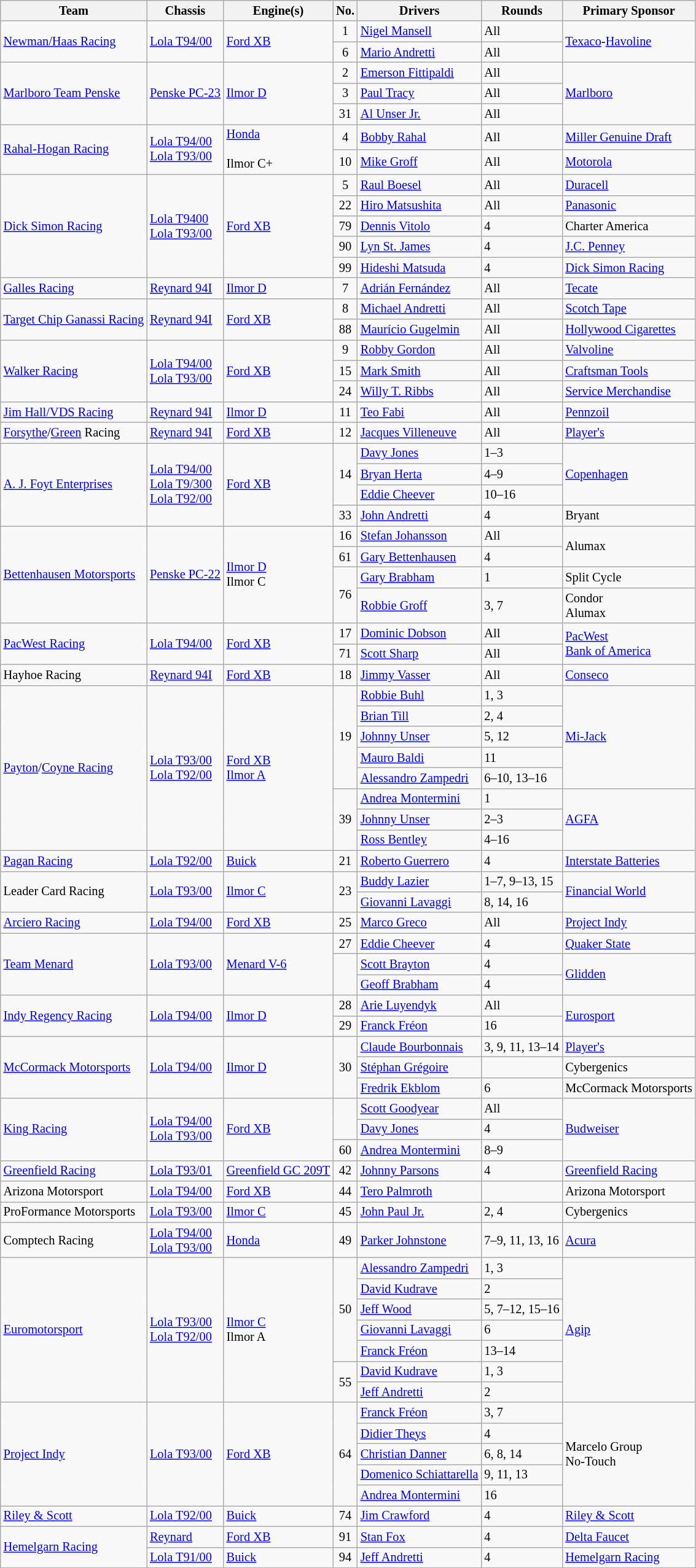<table class="wikitable" style="font-size: 85%;">
<tr>
<th>Team</th>
<th>Chassis</th>
<th>Engine(s)</th>
<th>No.</th>
<th>Drivers</th>
<th>Rounds</th>
<th>Primary Sponsor</th>
</tr>
<tr>
<td rowspan=2><a href='#'>Newman/Haas Racing</a></td>
<td rowspan=2><a href='#'>Lola T94/00</a></td>
<td rowspan=2><a href='#'>Ford XB</a></td>
<td align="center">1</td>
<td> <a href='#'>Nigel Mansell</a></td>
<td>All</td>
<td rowspan=2><a href='#'>Texaco</a>-<a href='#'>Havoline</a></td>
</tr>
<tr>
<td align="center">6</td>
<td> <a href='#'>Mario Andretti</a></td>
<td>All</td>
</tr>
<tr>
<td rowspan=3><a href='#'>Marlboro Team Penske</a></td>
<td rowspan=3><a href='#'>Penske PC-23</a></td>
<td rowspan=3><a href='#'>Ilmor D</a> <br></td>
<td align="center">2</td>
<td> <a href='#'>Emerson Fittipaldi</a></td>
<td>All</td>
<td rowspan=3><a href='#'>Marlboro</a></td>
</tr>
<tr>
<td align="center">3</td>
<td> <a href='#'>Paul Tracy</a></td>
<td>All</td>
</tr>
<tr>
<td align="center">31</td>
<td> <a href='#'>Al Unser Jr.</a></td>
<td>All</td>
</tr>
<tr>
<td rowspan=2><a href='#'>Rahal-Hogan Racing</a></td>
<td rowspan=2><a href='#'>Lola T94/00</a><br><a href='#'>Lola T93/00</a><br> </td>
<td rowspan=2><a href='#'>Honda</a><br> <br> Ilmor C+</td>
<td align="center">4</td>
<td> <a href='#'>Bobby Rahal</a></td>
<td>All</td>
<td><a href='#'>Miller Genuine Draft</a></td>
</tr>
<tr>
<td align="center">10</td>
<td> <a href='#'>Mike Groff</a></td>
<td>All</td>
<td><a href='#'>Motorola</a></td>
</tr>
<tr>
<td rowspan="5"><a href='#'>Dick Simon Racing</a></td>
<td rowspan="5"><a href='#'>Lola T9400</a><br><a href='#'>Lola T93/00</a></td>
<td rowspan="5"><a href='#'>Ford XB</a></td>
<td align="center">5</td>
<td> <a href='#'>Raul Boesel</a></td>
<td>All</td>
<td><a href='#'>Duracell</a></td>
</tr>
<tr>
<td align="center">22</td>
<td> <a href='#'>Hiro Matsushita</a></td>
<td>All</td>
<td><a href='#'>Panasonic</a></td>
</tr>
<tr>
<td align="center">79</td>
<td> <a href='#'>Dennis Vitolo</a></td>
<td>4</td>
<td>Charter America</td>
</tr>
<tr>
<td align="center">90</td>
<td> <a href='#'>Lyn St. James</a></td>
<td>4</td>
<td><a href='#'>J.C. Penney</a></td>
</tr>
<tr>
<td align="center">99</td>
<td> <a href='#'>Hideshi Matsuda</a></td>
<td>4</td>
<td><a href='#'>Dick Simon Racing</a></td>
</tr>
<tr>
<td><a href='#'>Galles Racing</a></td>
<td><a href='#'>Reynard 94I</a></td>
<td><a href='#'>Ilmor D</a></td>
<td align="center">7</td>
<td> <a href='#'>Adrián Fernández</a></td>
<td>All</td>
<td><a href='#'>Tecate</a></td>
</tr>
<tr>
<td rowspan=2><a href='#'>Target Chip Ganassi Racing</a></td>
<td rowspan=2><a href='#'>Reynard 94I</a></td>
<td rowspan=2><a href='#'>Ford XB</a></td>
<td align="center">8</td>
<td> <a href='#'>Michael Andretti</a></td>
<td>All</td>
<td><a href='#'>Scotch Tape</a></td>
</tr>
<tr>
<td align="center">88</td>
<td> <a href='#'>Maurício Gugelmin</a></td>
<td>All</td>
<td><a href='#'>Hollywood Cigarettes</a></td>
</tr>
<tr>
<td rowspan=3><a href='#'>Walker Racing</a></td>
<td rowspan=3><a href='#'>Lola T94/00</a><br><a href='#'>Lola T93/00</a></td>
<td rowspan=3><a href='#'>Ford XB</a></td>
<td align="center">9</td>
<td> <a href='#'>Robby Gordon</a></td>
<td>All</td>
<td><a href='#'>Valvoline</a></td>
</tr>
<tr>
<td align="center">15</td>
<td> <a href='#'>Mark Smith</a></td>
<td>All</td>
<td><a href='#'>Craftsman Tools</a></td>
</tr>
<tr>
<td align="center">24</td>
<td> <a href='#'>Willy T. Ribbs</a></td>
<td>All</td>
<td><a href='#'>Service Merchandise</a></td>
</tr>
<tr>
<td><a href='#'>Jim Hall/VDS Racing</a></td>
<td><a href='#'>Reynard 94I</a></td>
<td><a href='#'>Ilmor D</a></td>
<td align="center">11</td>
<td> <a href='#'>Teo Fabi</a></td>
<td>All</td>
<td><a href='#'>Pennzoil</a></td>
</tr>
<tr>
<td><a href='#'>Forsythe</a>/<a href='#'>Green</a> Racing</td>
<td><a href='#'>Reynard 94I</a></td>
<td><a href='#'>Ford XB</a></td>
<td align="center">12</td>
<td> <a href='#'>Jacques Villeneuve</a></td>
<td>All</td>
<td><a href='#'>Player's</a></td>
</tr>
<tr>
<td rowspan="4"><a href='#'>A. J. Foyt Enterprises</a></td>
<td rowspan="4"><a href='#'>Lola T94/00</a><br><a href='#'>Lola T9/300</a><br><a href='#'>Lola T92/00</a></td>
<td rowspan="4"><a href='#'>Ford XB</a></td>
<td align="center" rowspan=3>14</td>
<td> <a href='#'>Davy Jones</a></td>
<td>1–3</td>
<td rowspan=3><a href='#'>Copenhagen</a></td>
</tr>
<tr>
<td> <a href='#'>Bryan Herta</a></td>
<td>4–9</td>
</tr>
<tr>
<td> <a href='#'>Eddie Cheever</a></td>
<td>10–16</td>
</tr>
<tr>
<td align="center">33</td>
<td> <a href='#'>John Andretti</a></td>
<td>4</td>
<td>Bryant</td>
</tr>
<tr>
<td rowspan="4"><a href='#'>Bettenhausen Motorsports</a></td>
<td rowspan="4"><a href='#'>Penske PC-22</a></td>
<td rowspan="4"><a href='#'>Ilmor D</a><br> Ilmor C</td>
<td align="center">16</td>
<td> <a href='#'>Stefan Johansson</a></td>
<td>All</td>
<td rowspan="2">Alumax</td>
</tr>
<tr>
<td align="center">61</td>
<td> <a href='#'>Gary Bettenhausen</a></td>
<td>4</td>
</tr>
<tr>
<td align="center" rowspan="2">76</td>
<td> <a href='#'>Gary Brabham</a></td>
<td>1</td>
<td>Split Cycle</td>
</tr>
<tr>
<td> <a href='#'>Robbie Groff</a></td>
<td>3, 7</td>
<td>Condor <small></small><br>Alumax <small></small></td>
</tr>
<tr>
<td rowspan=2><a href='#'>PacWest Racing</a></td>
<td rowspan=2><a href='#'>Lola T94/00</a></td>
<td rowspan=2><a href='#'>Ford XB</a></td>
<td align="center">17</td>
<td> <a href='#'>Dominic Dobson</a></td>
<td>All</td>
<td rowspan=2><a href='#'>PacWest</a> <small></small><br><a href='#'>Bank of America</a> <small></small></td>
</tr>
<tr>
<td align="center">71</td>
<td> <a href='#'>Scott Sharp</a></td>
<td>All</td>
</tr>
<tr>
<td>Hayhoe Racing</td>
<td><a href='#'>Reynard 94I</a></td>
<td><a href='#'>Ford XB</a></td>
<td align="center">18</td>
<td> <a href='#'>Jimmy Vasser</a></td>
<td>All</td>
<td><a href='#'>Conseco</a></td>
</tr>
<tr>
<td rowspan=8><a href='#'>Payton</a>/<a href='#'>Coyne Racing</a></td>
<td rowspan=8><a href='#'>Lola T93/00</a><br><a href='#'>Lola T92/00</a></td>
<td rowspan=8><a href='#'>Ford XB</a><br> <a href='#'>Ilmor A</a></td>
<td align="center" rowspan=5>19</td>
<td> <a href='#'>Robbie Buhl</a></td>
<td>1, 3</td>
<td rowspan=5><a href='#'>Mi-Jack</a></td>
</tr>
<tr>
<td> <a href='#'>Brian Till</a></td>
<td>2, 4</td>
</tr>
<tr>
<td> <a href='#'>Johnny Unser</a></td>
<td>5, 12</td>
</tr>
<tr>
<td> <a href='#'>Mauro Baldi</a></td>
<td>11</td>
</tr>
<tr>
<td> <a href='#'>Alessandro Zampedri</a></td>
<td>6–10, 13–16</td>
</tr>
<tr>
<td align="center" rowspan=3>39</td>
<td> <a href='#'>Andrea Montermini</a></td>
<td>1</td>
<td rowspan=3><a href='#'>AGFA</a></td>
</tr>
<tr>
<td> <a href='#'>Johnny Unser</a></td>
<td>2–3</td>
</tr>
<tr>
<td> <a href='#'>Ross Bentley</a></td>
<td>4–16</td>
</tr>
<tr>
<td><a href='#'>Pagan Racing</a></td>
<td><a href='#'>Lola T92/00</a></td>
<td><a href='#'>Buick</a></td>
<td align="center">21</td>
<td> <a href='#'>Roberto Guerrero</a></td>
<td>4</td>
<td><a href='#'>Interstate Batteries</a></td>
</tr>
<tr>
<td rowspan="2">Leader Card Racing</td>
<td rowspan="2"><a href='#'>Lola T93/00</a></td>
<td rowspan="2"><a href='#'>Ilmor C</a></td>
<td rowspan="2" align="center">23</td>
<td> <a href='#'>Buddy Lazier</a></td>
<td>1–7, 9–13, 15</td>
<td rowspan="2"><a href='#'>Financial World</a></td>
</tr>
<tr>
<td> <a href='#'>Giovanni Lavaggi</a></td>
<td>8, 14, 16</td>
</tr>
<tr>
<td><a href='#'>Arciero Racing</a></td>
<td><a href='#'>Lola T94/00</a></td>
<td><a href='#'>Ford XB</a></td>
<td align="center">25</td>
<td> <a href='#'>Marco Greco</a></td>
<td>All</td>
<td><a href='#'>Project Indy</a></td>
</tr>
<tr>
<td rowspan="3"><a href='#'>Team Menard</a></td>
<td rowspan="3"><a href='#'>Lola T93/00</a></td>
<td rowspan="3"><a href='#'>Menard V-6</a></td>
<td align="center">27</td>
<td> <a href='#'>Eddie Cheever</a></td>
<td>4</td>
<td><a href='#'>Quaker State</a></td>
</tr>
<tr>
<td align="center" rowspan="2"></td>
<td> <a href='#'>Scott Brayton</a></td>
<td>4</td>
<td rowspan="2"><a href='#'>Glidden</a></td>
</tr>
<tr>
<td> <a href='#'>Geoff Brabham</a></td>
<td>4</td>
</tr>
<tr>
<td rowspan="2"><a href='#'>Indy Regency Racing</a></td>
<td rowspan="2"><a href='#'>Lola T94/00</a></td>
<td rowspan="2"><a href='#'>Ilmor D</a></td>
<td align="center">28</td>
<td> <a href='#'>Arie Luyendyk</a></td>
<td>All</td>
<td rowspan="2"><a href='#'>Eurosport</a></td>
</tr>
<tr>
<td align="center">29</td>
<td> <a href='#'>Franck Fréon</a></td>
<td>16</td>
</tr>
<tr>
<td rowspan="3"><a href='#'>McCormack Motorsports</a></td>
<td rowspan="3"><a href='#'>Lola T94/00</a></td>
<td rowspan="3"><a href='#'>Ilmor D</a></td>
<td align="center" rowspan="3">30</td>
<td> <a href='#'>Claude Bourbonnais</a></td>
<td>3, 9, 11, 13–14</td>
<td><a href='#'>Player's</a></td>
</tr>
<tr>
<td> <a href='#'>Stéphan Grégoire</a></td>
<td></td>
<td>Cybergenics</td>
</tr>
<tr>
<td> <a href='#'>Fredrik Ekblom</a></td>
<td>6</td>
<td>McCormack Motorsports</td>
</tr>
<tr>
<td rowspan="3"><a href='#'>King Racing</a></td>
<td rowspan="3"><a href='#'>Lola T94/00</a><br><a href='#'>Lola T93/00</a></td>
<td rowspan="3"><a href='#'>Ford XB</a></td>
<td rowspan="2" align="center"></td>
<td> <a href='#'>Scott Goodyear</a></td>
<td>All</td>
<td rowspan="3"><a href='#'>Budweiser</a></td>
</tr>
<tr>
<td> <a href='#'>Davy Jones</a></td>
<td>4</td>
</tr>
<tr>
<td align="center">60</td>
<td> <a href='#'>Andrea Montermini</a></td>
<td>8–9</td>
</tr>
<tr>
<td><a href='#'>Greenfield Racing</a></td>
<td><a href='#'>Lola T93/01</a></td>
<td><a href='#'>Greenfield GC 209T</a></td>
<td align="center">42</td>
<td> <a href='#'>Johnny Parsons</a></td>
<td>4</td>
<td><a href='#'>Greenfield Racing</a></td>
</tr>
<tr>
<td>Arizona Motorsport</td>
<td><a href='#'>Lola T94/00</a></td>
<td><a href='#'>Ford XB</a></td>
<td align="center">44</td>
<td> <a href='#'>Tero Palmroth</a></td>
<td></td>
<td>Arizona Motorsport</td>
</tr>
<tr>
<td>ProFormance Motorsports</td>
<td><a href='#'>Lola T93/00</a></td>
<td><a href='#'>Ilmor C</a></td>
<td align="center">45</td>
<td> <a href='#'>John Paul Jr.</a></td>
<td>2, 4</td>
<td>Cybergenics</td>
</tr>
<tr>
<td>Comptech Racing</td>
<td><a href='#'>Lola T94/00</a><br><a href='#'>Lola T93/00</a></td>
<td><a href='#'>Honda</a></td>
<td align="center">49</td>
<td> <a href='#'>Parker Johnstone</a></td>
<td>7–9, 11, 13, 16</td>
<td><a href='#'>Acura</a></td>
</tr>
<tr>
<td rowspan="7"><a href='#'>Euromotorsport</a></td>
<td rowspan="7"><a href='#'>Lola T93/00</a><br><a href='#'>Lola T92/00</a></td>
<td rowspan="7"><a href='#'>Ilmor C</a><br> Ilmor A</td>
<td rowspan="5" align="center">50</td>
<td> <a href='#'>Alessandro Zampedri</a></td>
<td>1, 3</td>
<td rowspan="7"><a href='#'>Agip</a></td>
</tr>
<tr>
<td> <a href='#'>David Kudrave</a></td>
<td>2</td>
</tr>
<tr>
<td> <a href='#'>Jeff Wood</a></td>
<td>5, 7–12, 15–16</td>
</tr>
<tr>
<td> <a href='#'>Giovanni Lavaggi</a></td>
<td>6</td>
</tr>
<tr>
<td> <a href='#'>Franck Fréon</a></td>
<td>13–14</td>
</tr>
<tr>
<td align="center" rowspan="2">55</td>
<td> <a href='#'>David Kudrave</a></td>
<td>1, 3</td>
</tr>
<tr>
<td> <a href='#'>Jeff Andretti</a></td>
<td>2</td>
</tr>
<tr>
<td rowspan=5><a href='#'>Project Indy</a></td>
<td rowspan=5><a href='#'>Lola T93/00</a></td>
<td rowspan=5><a href='#'>Ford XB</a></td>
<td align="center" rowspan=5>64</td>
<td> <a href='#'>Franck Fréon</a></td>
<td>3, 7</td>
<td rowspan=5>Marcelo Group<br>No-Touch</td>
</tr>
<tr>
<td> <a href='#'>Didier Theys</a></td>
<td>4</td>
</tr>
<tr>
<td> <a href='#'>Christian Danner</a></td>
<td>6, 8, 14</td>
</tr>
<tr>
<td> <a href='#'>Domenico Schiattarella</a></td>
<td>9, 11, 13</td>
</tr>
<tr>
<td> <a href='#'>Andrea Montermini</a></td>
<td>16</td>
</tr>
<tr>
<td><a href='#'>Riley & Scott</a></td>
<td><a href='#'>Lola T92/00</a></td>
<td><a href='#'>Buick</a></td>
<td align="center">74</td>
<td> <a href='#'>Jim Crawford</a></td>
<td>4</td>
<td><a href='#'>Riley & Scott</a></td>
</tr>
<tr>
<td rowspan=2><a href='#'>Hemelgarn Racing</a></td>
<td><a href='#'>Reynard</a></td>
<td><a href='#'>Ford XB</a></td>
<td align="center">91</td>
<td> <a href='#'>Stan Fox</a></td>
<td>4</td>
<td><a href='#'>Delta Faucet</a></td>
</tr>
<tr>
<td><a href='#'>Lola T91/00</a></td>
<td><a href='#'>Buick</a></td>
<td align="center">94</td>
<td> <a href='#'>Jeff Andretti</a></td>
<td>4</td>
<td><a href='#'>Hemelgarn Racing</a></td>
</tr>
<tr>
</tr>
</table>
